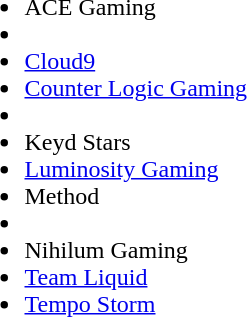<table cellspacing="20">
<tr>
<td valign="top" width="1000px"><br><ul><li>ACE Gaming</li><li></li><li><a href='#'>Cloud9</a></li><li><a href='#'>Counter Logic Gaming</a></li><li></li><li>Keyd Stars</li><li><a href='#'>Luminosity Gaming</a></li><li>Method</li><li></li><li>Nihilum Gaming</li><li><a href='#'>Team Liquid</a></li><li><a href='#'>Tempo Storm</a></li></ul></td>
</tr>
<tr>
</tr>
</table>
